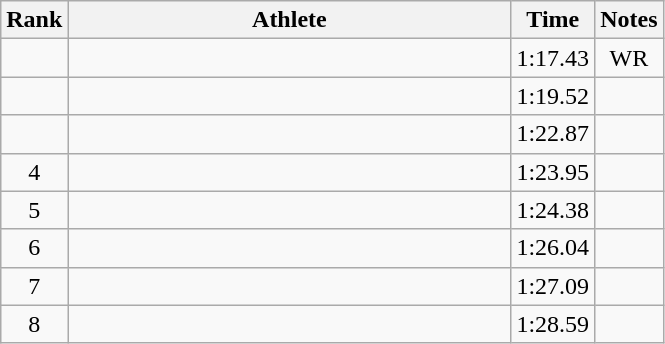<table class="wikitable" style="text-align:center">
<tr>
<th>Rank</th>
<th Style="width:18em">Athlete</th>
<th>Time</th>
<th>Notes</th>
</tr>
<tr>
<td></td>
<td style="text-align:left"></td>
<td>1:17.43</td>
<td>WR</td>
</tr>
<tr>
<td></td>
<td style="text-align:left"></td>
<td>1:19.52</td>
<td></td>
</tr>
<tr>
<td></td>
<td style="text-align:left"></td>
<td>1:22.87</td>
<td></td>
</tr>
<tr>
<td>4</td>
<td style="text-align:left"></td>
<td>1:23.95</td>
<td></td>
</tr>
<tr>
<td>5</td>
<td style="text-align:left"></td>
<td>1:24.38</td>
<td></td>
</tr>
<tr>
<td>6</td>
<td style="text-align:left"></td>
<td>1:26.04</td>
<td></td>
</tr>
<tr>
<td>7</td>
<td style="text-align:left"></td>
<td>1:27.09</td>
<td></td>
</tr>
<tr>
<td>8</td>
<td style="text-align:left"></td>
<td>1:28.59</td>
<td></td>
</tr>
</table>
